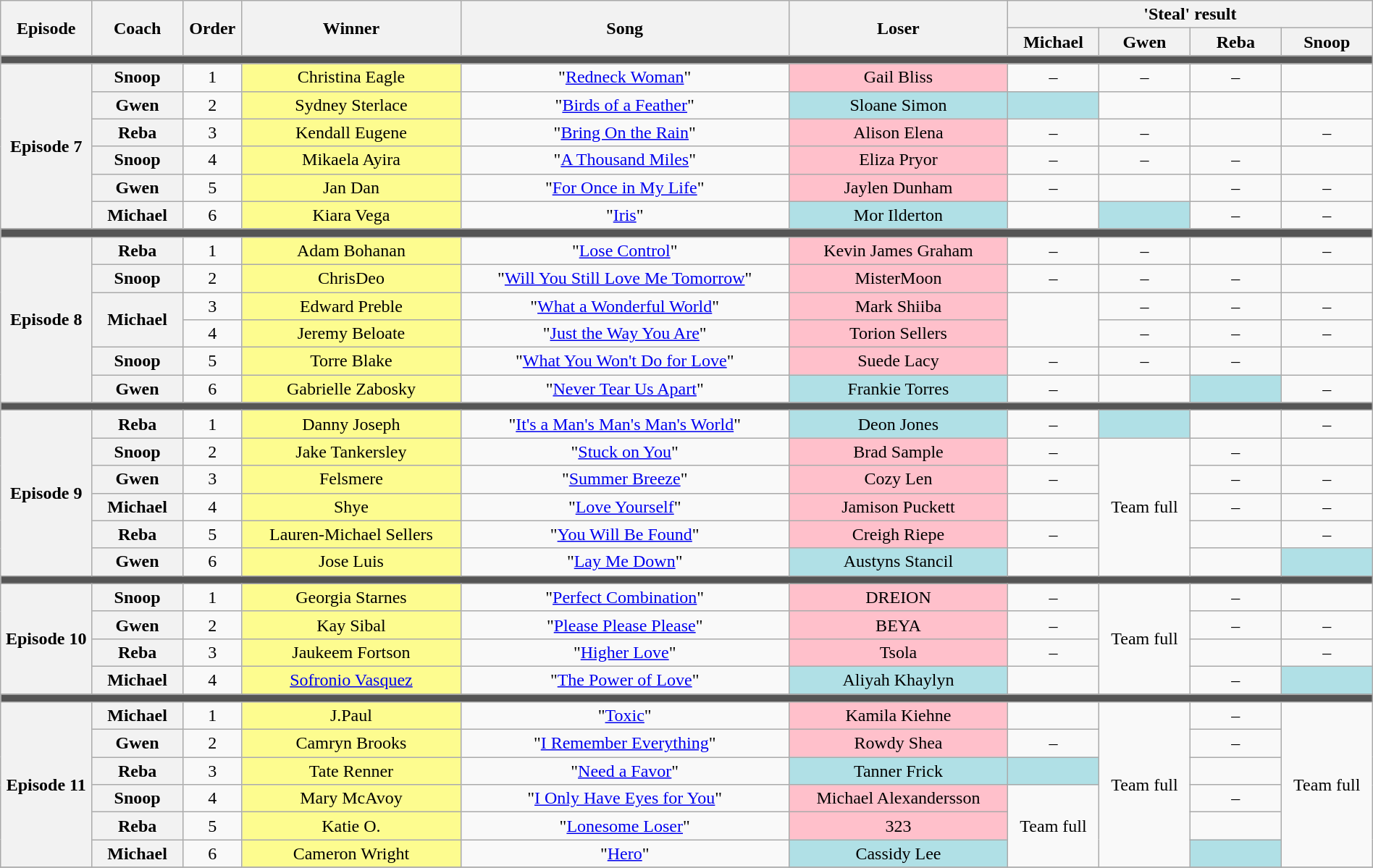<table class="wikitable" style="text-align: center; width:100%">
<tr>
<th rowspan="2" style="width:05%">Episode</th>
<th rowspan="2" style="width:05%">Coach</th>
<th rowspan="2" style="width:01%">Order</th>
<th rowspan="2" style="width:12%">Winner</th>
<th rowspan="2" style="width:18%">Song</th>
<th rowspan="2" style="width:12%">Loser</th>
<th colspan="4" style="width:00%">'Steal' result</th>
</tr>
<tr>
<th style="width:05%">Michael</th>
<th style="width:05%">Gwen</th>
<th style="width:05%">Reba</th>
<th style="width:05%">Snoop</th>
</tr>
<tr>
<td colspan="10" style="background:#555"></td>
</tr>
<tr>
<th rowspan="6">Episode 7<br></th>
<th>Snoop</th>
<td>1</td>
<td style="background:#fdfc8f">Christina Eagle</td>
<td>"<a href='#'>Redneck Woman</a>"</td>
<td style="background:pink">Gail Bliss</td>
<td>–</td>
<td>–</td>
<td>–</td>
<td></td>
</tr>
<tr>
<th>Gwen</th>
<td>2</td>
<td style="background:#fdfc8f">Sydney Sterlace</td>
<td>"<a href='#'>Birds of a Feather</a>"</td>
<td style="background:#b0e0e6">Sloane Simon</td>
<td style="background:#b0e0e6"><em></em></td>
<td></td>
<td><em></em></td>
<td><em></em></td>
</tr>
<tr>
<th>Reba</th>
<td>3</td>
<td style="background:#fdfc8f">Kendall Eugene</td>
<td>"<a href='#'>Bring On the Rain</a>"</td>
<td style="background:pink">Alison Elena</td>
<td>–</td>
<td>–</td>
<td></td>
<td>–</td>
</tr>
<tr>
<th>Snoop</th>
<td>4</td>
<td style="background:#fdfc8f">Mikaela Ayira</td>
<td>"<a href='#'>A Thousand Miles</a>"</td>
<td style="background:pink">Eliza Pryor</td>
<td>–</td>
<td>–</td>
<td>–</td>
<td></td>
</tr>
<tr>
<th>Gwen</th>
<td>5</td>
<td style="background:#fdfc8f">Jan Dan</td>
<td>"<a href='#'>For Once in My Life</a>"</td>
<td style="background:pink">Jaylen Dunham</td>
<td>–</td>
<td></td>
<td>–</td>
<td>–</td>
</tr>
<tr>
<th>Michael</th>
<td>6</td>
<td style="background:#fdfc8f">Kiara Vega</td>
<td>"<a href='#'>Iris</a>"</td>
<td style="background:#b0e0e6">Mor Ilderton</td>
<td></td>
<td style="background:#b0e0e6"><em></em></td>
<td>–</td>
<td>–</td>
</tr>
<tr>
<td colspan="10" style="background:#555"></td>
</tr>
<tr>
<th rowspan="6">Episode 8<br></th>
<th>Reba</th>
<td>1</td>
<td style="background:#fdfc8f">Adam Bohanan</td>
<td>"<a href='#'>Lose Control</a>"</td>
<td style="background:pink">Kevin James Graham</td>
<td>–</td>
<td>–</td>
<td></td>
<td>–</td>
</tr>
<tr>
<th>Snoop</th>
<td>2</td>
<td style="background:#fdfc8f">ChrisDeo</td>
<td>"<a href='#'>Will You Still Love Me Tomorrow</a>"</td>
<td style="background:pink">MisterMoon</td>
<td>–</td>
<td>–</td>
<td>–</td>
<td></td>
</tr>
<tr>
<th rowspan="2">Michael</th>
<td>3</td>
<td style="background:#fdfc8f">Edward Preble</td>
<td>"<a href='#'>What a Wonderful World</a>"</td>
<td style="background:pink">Mark Shiiba</td>
<td rowspan="2"></td>
<td>–</td>
<td>–</td>
<td>–</td>
</tr>
<tr>
<td>4</td>
<td style="background:#fdfc8f">Jeremy Beloate</td>
<td>"<a href='#'>Just the Way You Are</a>"</td>
<td style="background:pink">Torion Sellers</td>
<td>–</td>
<td>–</td>
<td>–</td>
</tr>
<tr>
<th>Snoop</th>
<td>5</td>
<td style="background:#fdfc8f">Torre Blake</td>
<td>"<a href='#'>What You Won't Do for Love</a>"</td>
<td style="background:pink">Suede Lacy</td>
<td>–</td>
<td>–</td>
<td>–</td>
<td></td>
</tr>
<tr>
<th>Gwen</th>
<td>6</td>
<td style="background:#fdfc8f">Gabrielle Zabosky</td>
<td>"<a href='#'>Never Tear Us Apart</a>"</td>
<td style="background:#b0e0e6">Frankie Torres</td>
<td>–</td>
<td></td>
<td style="background:#b0e0e6"><em></em></td>
<td>–</td>
</tr>
<tr>
<td colspan="10" style="background:#555"></td>
</tr>
<tr>
<th rowspan="6">Episode 9<br></th>
<th>Reba</th>
<td>1</td>
<td style="background:#fdfc8f">Danny Joseph</td>
<td>"<a href='#'>It's a Man's Man's Man's World</a>"</td>
<td style="background:#b0e0e6">Deon Jones</td>
<td>–</td>
<td style="background:#b0e0e6"><em></em></td>
<td></td>
<td>–</td>
</tr>
<tr>
<th>Snoop</th>
<td>2</td>
<td style="background:#fdfc8f">Jake Tankersley</td>
<td>"<a href='#'>Stuck on You</a>"</td>
<td style="background:pink">Brad Sample</td>
<td>–</td>
<td rowspan="5">Team full</td>
<td>–</td>
<td></td>
</tr>
<tr>
<th>Gwen</th>
<td>3</td>
<td style="background:#fdfc8f">Felsmere</td>
<td>"<a href='#'>Summer Breeze</a>"</td>
<td style="background:pink">Cozy Len</td>
<td>–</td>
<td>–</td>
<td>–</td>
</tr>
<tr>
<th>Michael</th>
<td>4</td>
<td style="background:#fdfc8f">Shye</td>
<td>"<a href='#'>Love Yourself</a>"</td>
<td style="background:pink">Jamison Puckett</td>
<td></td>
<td>–</td>
<td>–</td>
</tr>
<tr>
<th>Reba</th>
<td>5</td>
<td style="background:#fdfc8f">Lauren-Michael Sellers</td>
<td>"<a href='#'>You Will Be Found</a>"</td>
<td style="background:pink">Creigh Riepe</td>
<td>–</td>
<td></td>
<td>–</td>
</tr>
<tr>
<th>Gwen</th>
<td>6</td>
<td style="background:#fdfc8f">Jose Luis</td>
<td>"<a href='#'>Lay Me Down</a>"</td>
<td style="background:#b0e0e6">Austyns Stancil</td>
<td><em></em></td>
<td><em></em></td>
<td style="background:#b0e0e6"><em></em></td>
</tr>
<tr>
<td colspan="10" style="background:#555"></td>
</tr>
<tr>
<th rowspan="4">Episode 10<br></th>
<th>Snoop</th>
<td>1</td>
<td style="background:#fdfc8f">Georgia Starnes</td>
<td>"<a href='#'>Perfect Combination</a>"</td>
<td style="background:pink">DREION</td>
<td>–</td>
<td rowspan="4">Team full</td>
<td>–</td>
<td></td>
</tr>
<tr>
<th>Gwen</th>
<td>2</td>
<td style="background:#fdfc8f">Kay Sibal</td>
<td>"<a href='#'>Please Please Please</a>"</td>
<td style="background:pink">BEYA</td>
<td>–</td>
<td>–</td>
<td>–</td>
</tr>
<tr>
<th>Reba</th>
<td>3</td>
<td style="background:#fdfc8f">Jaukeem Fortson</td>
<td>"<a href='#'>Higher Love</a>"</td>
<td style="background:pink">Tsola</td>
<td>–</td>
<td></td>
<td>–</td>
</tr>
<tr>
<th>Michael</th>
<td>4</td>
<td style="background:#fdfc8f"><a href='#'>Sofronio Vasquez</a></td>
<td>"<a href='#'>The Power of Love</a>"</td>
<td style="background:#b0e0e6">Aliyah Khaylyn</td>
<td></td>
<td>–</td>
<td style="background:#b0e0e6"><em></em></td>
</tr>
<tr>
<td colspan="10" style="background:#555"></td>
</tr>
<tr>
<th rowspan="6">Episode 11<br></th>
<th>Michael</th>
<td>1</td>
<td style="background:#fdfc8f">J.Paul</td>
<td>"<a href='#'>Toxic</a>"</td>
<td style="background:pink">Kamila Kiehne</td>
<td></td>
<td rowspan="6">Team full</td>
<td>–</td>
<td rowspan="6">Team full</td>
</tr>
<tr>
<th>Gwen</th>
<td>2</td>
<td style="background:#fdfc8f">Camryn Brooks</td>
<td>"<a href='#'>I Remember Everything</a>"</td>
<td style="background:pink">Rowdy Shea</td>
<td>–</td>
<td>–</td>
</tr>
<tr>
<th>Reba</th>
<td>3</td>
<td style="background:#fdfc8f">Tate Renner</td>
<td>"<a href='#'>Need a Favor</a>"</td>
<td style="background:#b0e0e6">Tanner Frick</td>
<td style="background:#b0e0e6"><em></em></td>
<td></td>
</tr>
<tr>
<th>Snoop</th>
<td>4</td>
<td style="background:#fdfc8f">Mary McAvoy</td>
<td>"<a href='#'>I Only Have Eyes for You</a>"</td>
<td style="background:pink">Michael Alexandersson</td>
<td rowspan="3">Team full</td>
<td>–</td>
</tr>
<tr>
<th>Reba</th>
<td>5</td>
<td style="background:#fdfc8f">Katie O.</td>
<td>"<a href='#'>Lonesome Loser</a>"</td>
<td style="background:pink">323</td>
<td></td>
</tr>
<tr>
<th>Michael</th>
<td>6</td>
<td style="background:#fdfc8f">Cameron Wright</td>
<td>"<a href='#'>Hero</a>"</td>
<td style="background:#b0e0e6">Cassidy Lee</td>
<td style="background:#b0e0e6"><em></em></td>
</tr>
<tr>
</tr>
</table>
